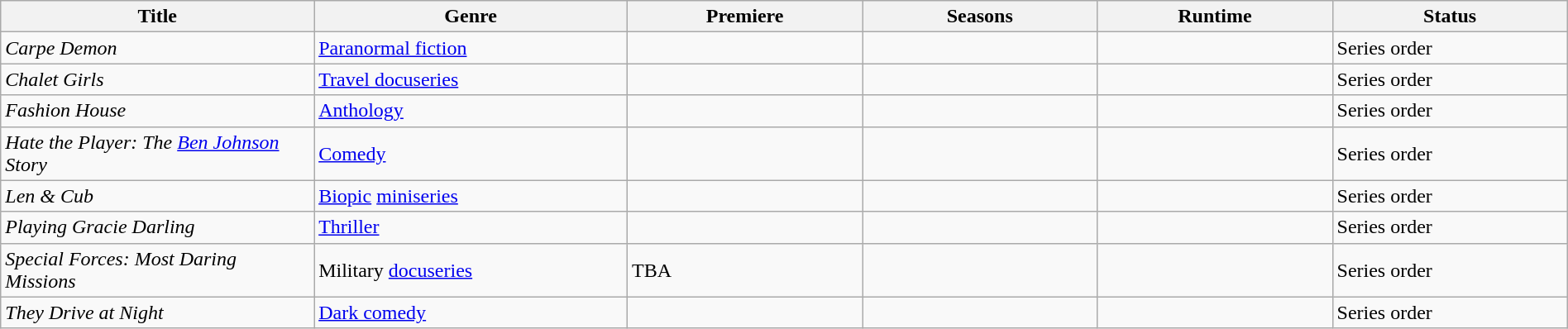<table class="wikitable sortable" style="width:100%;">
<tr>
<th style="width:20%;">Title</th>
<th style="width:20%;">Genre</th>
<th style="width:15%;">Premiere</th>
<th style="width:15%;">Seasons</th>
<th style="width:15%;">Runtime</th>
<th style="width:15%;">Status</th>
</tr>
<tr>
<td><em>Carpe Demon</em></td>
<td><a href='#'>Paranormal fiction</a></td>
<td></td>
<td></td>
<td></td>
<td>Series order</td>
</tr>
<tr>
<td><em>Chalet Girls</em></td>
<td><a href='#'>Travel docuseries</a></td>
<td></td>
<td></td>
<td></td>
<td>Series order</td>
</tr>
<tr>
<td><em>Fashion House</em></td>
<td><a href='#'>Anthology</a></td>
<td></td>
<td></td>
<td></td>
<td>Series order</td>
</tr>
<tr>
<td><em>Hate the Player: The <a href='#'>Ben Johnson</a> Story</em></td>
<td><a href='#'>Comedy</a></td>
<td></td>
<td></td>
<td></td>
<td>Series order</td>
</tr>
<tr>
<td><em>Len & Cub</em></td>
<td><a href='#'>Biopic</a> <a href='#'>miniseries</a></td>
<td></td>
<td></td>
<td></td>
<td>Series order</td>
</tr>
<tr>
<td><em>Playing Gracie Darling</em></td>
<td><a href='#'>Thriller</a></td>
<td></td>
<td></td>
<td></td>
<td>Series order</td>
</tr>
<tr>
<td><em>Special Forces: Most Daring Missions</em></td>
<td>Military <a href='#'>docuseries</a></td>
<td>TBA</td>
<td></td>
<td></td>
<td>Series order</td>
</tr>
<tr>
<td><em>They Drive at Night</em></td>
<td><a href='#'>Dark comedy</a></td>
<td></td>
<td></td>
<td></td>
<td>Series order</td>
</tr>
</table>
